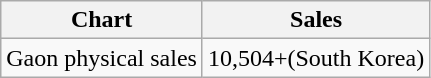<table class="wikitable">
<tr>
<th>Chart</th>
<th>Sales</th>
</tr>
<tr>
<td>Gaon physical sales</td>
<td>10,504+(South Korea)</td>
</tr>
</table>
